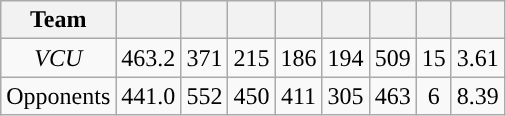<table class="wikitable sortable">
<tr>
<th>Team</th>
<th></th>
<th></th>
<th></th>
<th></th>
<th></th>
<th></th>
<th></th>
<th></th>
</tr>
<tr style="text-align:center;">
<td><em>VCU<strong></td>
<td></strong>463.2<strong></td>
<td></strong>371<strong></td>
<td></strong>215<strong></td>
<td></strong>186<strong></td>
<td></strong>194<strong></td>
<td></strong>509<strong></td>
<td></strong>15<strong></td>
<td></strong>3.61<strong></td>
</tr>
<tr style="text-align:center;">
<td>Opponents</td>
<td>441.0</td>
<td>552</td>
<td>450</td>
<td>411</td>
<td>305</td>
<td>463</td>
<td>6</td>
<td>8.39</td>
</tr>
</table>
